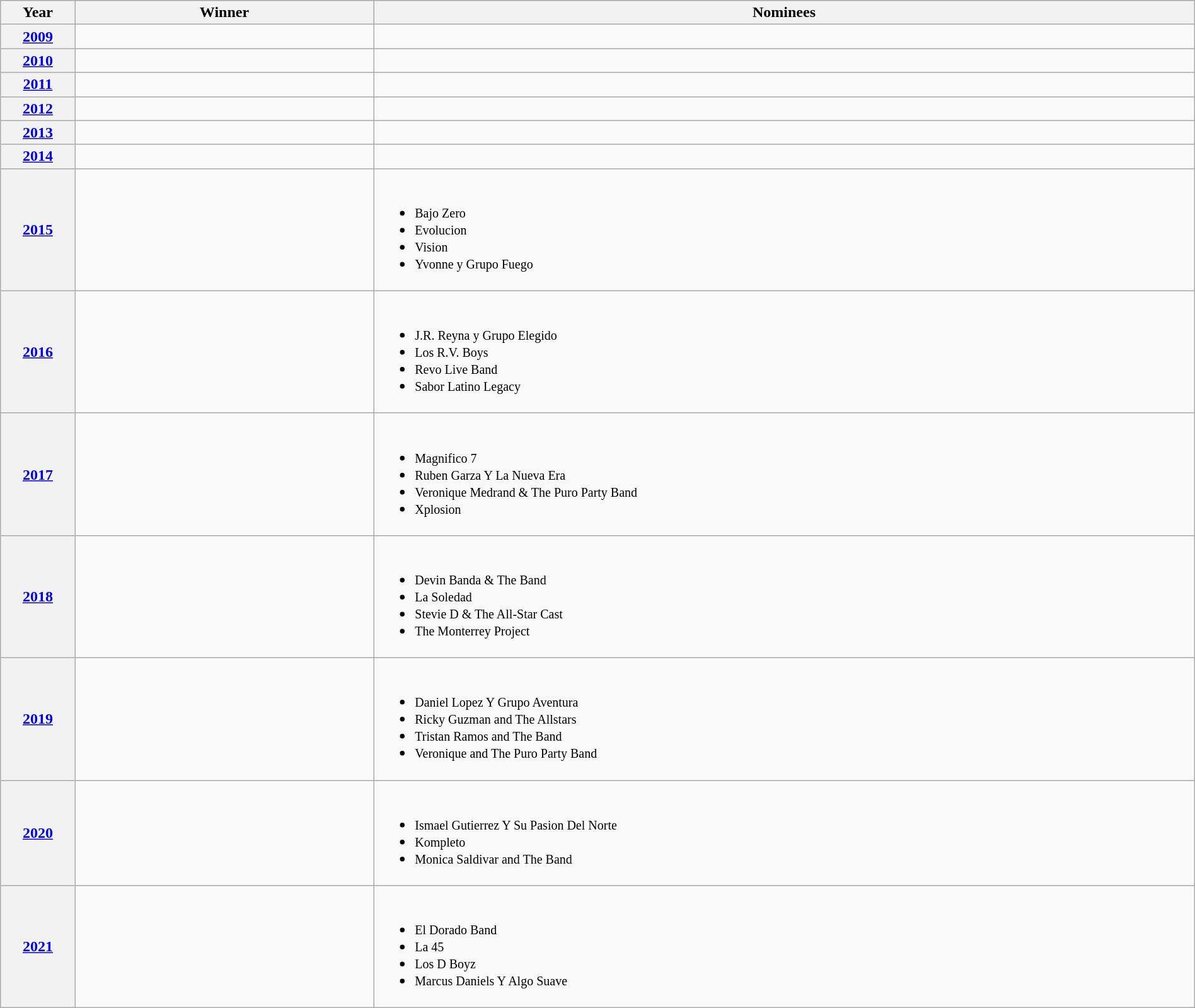<table class="wikitable" style="width:100%">
<tr bgcolor="#bebebe">
<th width="5%">Year</th>
<th width="20%">Winner</th>
<th width="55%">Nominees</th>
</tr>
<tr>
<th scope="row"><a href='#'>2009</a></th>
<td></td>
<td></td>
</tr>
<tr>
<th scope="row"><a href='#'>2010</a></th>
<td></td>
<td></td>
</tr>
<tr>
<th scope="row"><a href='#'>2011</a></th>
<td></td>
<td></td>
</tr>
<tr>
<th scope="row"><a href='#'>2012</a></th>
<td></td>
<td></td>
</tr>
<tr>
<th scope="row"><a href='#'>2013</a></th>
<td></td>
<td></td>
</tr>
<tr>
<th scope="row"><a href='#'>2014</a></th>
<td></td>
<td></td>
</tr>
<tr>
<th scope="row"><a href='#'>2015</a></th>
<td></td>
<td><br><ul><li><small>Bajo Zero</small></li><li><small>Evolucion</small></li><li><small>Vision</small></li><li><small>Yvonne y Grupo Fuego</small></li></ul></td>
</tr>
<tr>
<th scope="row"><a href='#'>2016</a></th>
<td></td>
<td><br><ul><li><small>J.R. Reyna y Grupo Elegido</small></li><li><small>Los R.V. Boys</small></li><li><small>Revo Live Band</small></li><li><small>Sabor Latino Legacy</small></li></ul></td>
</tr>
<tr>
<th scope="row"><a href='#'>2017</a></th>
<td></td>
<td><br><ul><li><small>Magnifico 7</small></li><li><small>Ruben Garza Y La Nueva Era</small></li><li><small>Veronique Medrand & The Puro Party Band</small></li><li><small>Xplosion</small></li></ul></td>
</tr>
<tr>
<th scope="row"><a href='#'>2018</a></th>
<td></td>
<td><br><ul><li><small>Devin Banda & The Band</small></li><li><small>La Soledad</small></li><li><small>Stevie D & The All-Star Cast</small></li><li><small>The Monterrey Project</small></li></ul></td>
</tr>
<tr>
<th scope="row"><a href='#'>2019</a></th>
<td></td>
<td><br><ul><li><small>Daniel Lopez Y Grupo Aventura</small></li><li><small>Ricky Guzman and The Allstars</small></li><li><small>Tristan Ramos and The Band</small></li><li><small>Veronique and The Puro Party Band</small></li></ul></td>
</tr>
<tr>
<th scope="row"><a href='#'>2020</a></th>
<td></td>
<td><br><ul><li><small>Ismael Gutierrez Y Su Pasion Del Norte</small></li><li><small>Kompleto</small></li><li><small>Monica Saldivar and The Band</small></li></ul></td>
</tr>
<tr>
<th scope="row"><a href='#'>2021</a></th>
<td></td>
<td><br><ul><li><small>El Dorado Band</small></li><li><small>La 45</small></li><li><small>Los D Boyz</small></li><li><small>Marcus Daniels Y Algo Suave</small></li></ul></td>
</tr>
</table>
